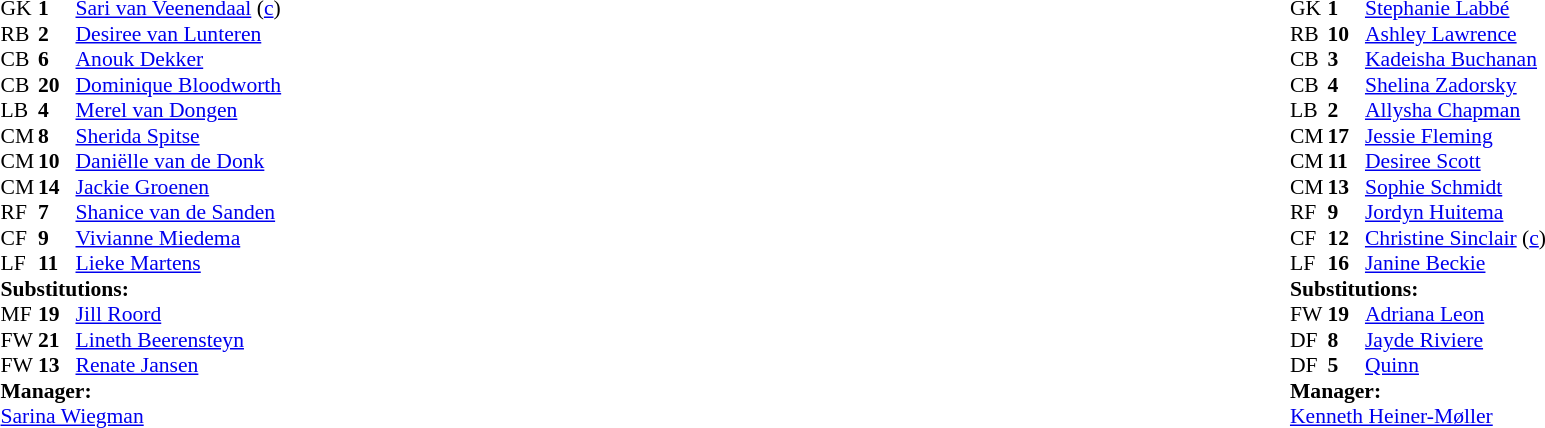<table width="100%">
<tr>
<td valign="top" width="40%"><br><table style="font-size:90%" cellspacing="0" cellpadding="0">
<tr>
<th width=25></th>
<th width=25></th>
</tr>
<tr>
<td>GK</td>
<td><strong>1</strong></td>
<td><a href='#'>Sari van Veenendaal</a> (<a href='#'>c</a>)</td>
</tr>
<tr>
<td>RB</td>
<td><strong>2</strong></td>
<td><a href='#'>Desiree van Lunteren</a></td>
</tr>
<tr>
<td>CB</td>
<td><strong>6</strong></td>
<td><a href='#'>Anouk Dekker</a></td>
<td></td>
</tr>
<tr>
<td>CB</td>
<td><strong>20</strong></td>
<td><a href='#'>Dominique Bloodworth</a></td>
</tr>
<tr>
<td>LB</td>
<td><strong>4</strong></td>
<td><a href='#'>Merel van Dongen</a></td>
</tr>
<tr>
<td>CM</td>
<td><strong>8</strong></td>
<td><a href='#'>Sherida Spitse</a></td>
<td></td>
<td></td>
</tr>
<tr>
<td>CM</td>
<td><strong>10</strong></td>
<td><a href='#'>Daniëlle van de Donk</a></td>
<td></td>
<td></td>
</tr>
<tr>
<td>CM</td>
<td><strong>14</strong></td>
<td><a href='#'>Jackie Groenen</a></td>
</tr>
<tr>
<td>RF</td>
<td><strong>7</strong></td>
<td><a href='#'>Shanice van de Sanden</a></td>
</tr>
<tr>
<td>CF</td>
<td><strong>9</strong></td>
<td><a href='#'>Vivianne Miedema</a></td>
</tr>
<tr>
<td>LF</td>
<td><strong>11</strong></td>
<td><a href='#'>Lieke Martens</a></td>
<td></td>
<td></td>
</tr>
<tr>
<td colspan=3><strong>Substitutions:</strong></td>
</tr>
<tr>
<td>MF</td>
<td><strong>19</strong></td>
<td><a href='#'>Jill Roord</a></td>
<td></td>
<td></td>
</tr>
<tr>
<td>FW</td>
<td><strong>21</strong></td>
<td><a href='#'>Lineth Beerensteyn</a></td>
<td></td>
<td></td>
</tr>
<tr>
<td>FW</td>
<td><strong>13</strong></td>
<td><a href='#'>Renate Jansen</a></td>
<td></td>
<td></td>
</tr>
<tr>
<td colspan=3><strong>Manager:</strong></td>
</tr>
<tr>
<td colspan=3><a href='#'>Sarina Wiegman</a></td>
</tr>
</table>
</td>
<td valign="top"></td>
<td valign="top" width="50%"><br><table style="font-size:90%; margin:auto" cellspacing="0" cellpadding="0">
<tr>
<th width=25></th>
<th width=25></th>
</tr>
<tr>
<td>GK</td>
<td><strong>1</strong></td>
<td><a href='#'>Stephanie Labbé</a></td>
</tr>
<tr>
<td>RB</td>
<td><strong>10</strong></td>
<td><a href='#'>Ashley Lawrence</a></td>
</tr>
<tr>
<td>CB</td>
<td><strong>3</strong></td>
<td><a href='#'>Kadeisha Buchanan</a></td>
<td></td>
</tr>
<tr>
<td>CB</td>
<td><strong>4</strong></td>
<td><a href='#'>Shelina Zadorsky</a></td>
</tr>
<tr>
<td>LB</td>
<td><strong>2</strong></td>
<td><a href='#'>Allysha Chapman</a></td>
<td></td>
<td></td>
</tr>
<tr>
<td>CM</td>
<td><strong>17</strong></td>
<td><a href='#'>Jessie Fleming</a></td>
</tr>
<tr>
<td>CM</td>
<td><strong>11</strong></td>
<td><a href='#'>Desiree Scott</a></td>
<td></td>
<td></td>
</tr>
<tr>
<td>CM</td>
<td><strong>13</strong></td>
<td><a href='#'>Sophie Schmidt</a></td>
</tr>
<tr>
<td>RF</td>
<td><strong>9</strong></td>
<td><a href='#'>Jordyn Huitema</a></td>
</tr>
<tr>
<td>CF</td>
<td><strong>12</strong></td>
<td><a href='#'>Christine Sinclair</a> (<a href='#'>c</a>)</td>
<td></td>
<td></td>
</tr>
<tr>
<td>LF</td>
<td><strong>16</strong></td>
<td><a href='#'>Janine Beckie</a></td>
</tr>
<tr>
<td colspan=3><strong>Substitutions:</strong></td>
</tr>
<tr>
<td>FW</td>
<td><strong>19</strong></td>
<td><a href='#'>Adriana Leon</a></td>
<td></td>
<td></td>
</tr>
<tr>
<td>DF</td>
<td><strong>8</strong></td>
<td><a href='#'>Jayde Riviere</a></td>
<td></td>
<td></td>
</tr>
<tr>
<td>DF</td>
<td><strong>5</strong></td>
<td><a href='#'>Quinn</a></td>
<td></td>
<td></td>
</tr>
<tr>
<td colspan=3><strong>Manager:</strong></td>
</tr>
<tr>
<td colspan=3> <a href='#'>Kenneth Heiner-Møller</a></td>
</tr>
</table>
</td>
</tr>
</table>
